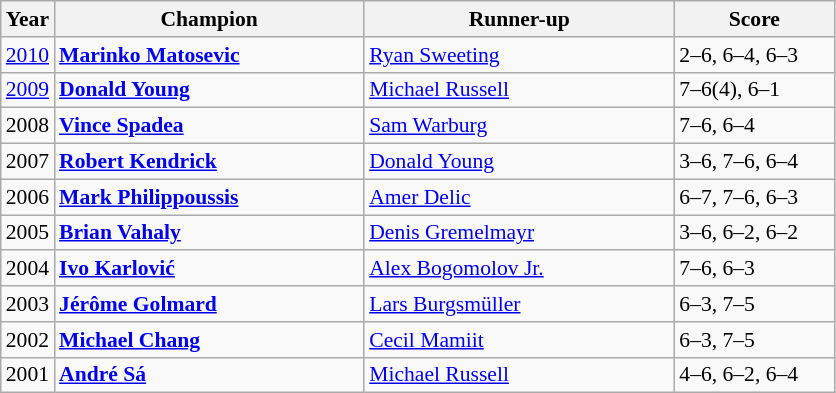<table class="wikitable" style="font-size:90%">
<tr>
<th>Year</th>
<th width="200">Champion</th>
<th width="200">Runner-up</th>
<th width="100">Score</th>
</tr>
<tr>
<td><a href='#'>2010</a></td>
<td> <strong><a href='#'>Marinko Matosevic</a></strong></td>
<td> <a href='#'>Ryan Sweeting</a></td>
<td>2–6, 6–4, 6–3</td>
</tr>
<tr>
<td><a href='#'>2009</a></td>
<td> <strong><a href='#'>Donald Young</a></strong></td>
<td> <a href='#'>Michael Russell</a></td>
<td>7–6(4), 6–1</td>
</tr>
<tr>
<td>2008</td>
<td> <strong><a href='#'>Vince Spadea</a></strong></td>
<td> <a href='#'>Sam Warburg</a></td>
<td>7–6, 6–4</td>
</tr>
<tr>
<td>2007</td>
<td> <strong><a href='#'>Robert Kendrick</a></strong></td>
<td> <a href='#'>Donald Young</a></td>
<td>3–6, 7–6, 6–4</td>
</tr>
<tr>
<td>2006</td>
<td> <strong><a href='#'>Mark Philippoussis</a></strong></td>
<td> <a href='#'>Amer Delic</a></td>
<td>6–7, 7–6, 6–3</td>
</tr>
<tr>
<td>2005</td>
<td> <strong><a href='#'>Brian Vahaly</a></strong></td>
<td> <a href='#'>Denis Gremelmayr</a></td>
<td>3–6, 6–2, 6–2</td>
</tr>
<tr>
<td>2004</td>
<td> <strong><a href='#'>Ivo Karlović</a></strong></td>
<td> <a href='#'>Alex Bogomolov Jr.</a></td>
<td>7–6, 6–3</td>
</tr>
<tr>
<td>2003</td>
<td> <strong><a href='#'>Jérôme Golmard</a></strong></td>
<td> <a href='#'>Lars Burgsmüller</a></td>
<td>6–3, 7–5</td>
</tr>
<tr>
<td>2002</td>
<td> <strong><a href='#'>Michael Chang</a></strong></td>
<td> <a href='#'>Cecil Mamiit</a></td>
<td>6–3, 7–5</td>
</tr>
<tr>
<td>2001</td>
<td> <strong><a href='#'>André Sá</a></strong></td>
<td> <a href='#'>Michael Russell</a></td>
<td>4–6, 6–2, 6–4</td>
</tr>
</table>
